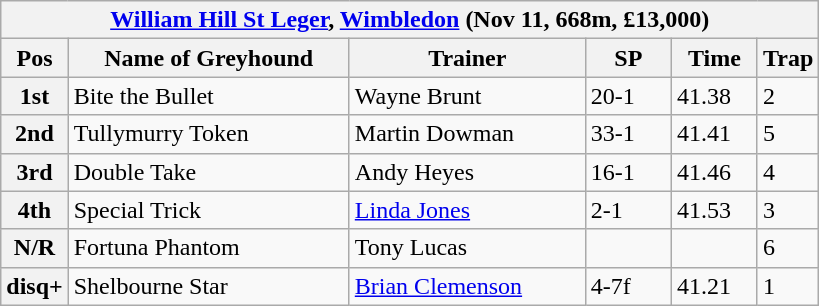<table class="wikitable">
<tr>
<th colspan="6"><a href='#'>William Hill St Leger</a>, <a href='#'>Wimbledon</a> (Nov 11, 668m, £13,000)</th>
</tr>
<tr>
<th width=30>Pos</th>
<th width=180>Name of Greyhound</th>
<th width=150>Trainer</th>
<th width=50>SP</th>
<th width=50>Time</th>
<th width=30>Trap</th>
</tr>
<tr>
<th>1st</th>
<td>Bite the Bullet</td>
<td>Wayne Brunt</td>
<td>20-1</td>
<td>41.38</td>
<td>2</td>
</tr>
<tr>
<th>2nd</th>
<td>Tullymurry Token</td>
<td>Martin Dowman</td>
<td>33-1</td>
<td>41.41</td>
<td>5</td>
</tr>
<tr>
<th>3rd</th>
<td>Double Take</td>
<td>Andy Heyes</td>
<td>16-1</td>
<td>41.46</td>
<td>4</td>
</tr>
<tr>
<th>4th</th>
<td>Special Trick</td>
<td><a href='#'>Linda Jones</a></td>
<td>2-1</td>
<td>41.53</td>
<td>3</td>
</tr>
<tr>
<th>N/R</th>
<td>Fortuna Phantom</td>
<td>Tony Lucas</td>
<td></td>
<td></td>
<td>6</td>
</tr>
<tr>
<th>disq+</th>
<td>Shelbourne Star</td>
<td><a href='#'>Brian Clemenson</a></td>
<td>4-7f</td>
<td>41.21</td>
<td>1</td>
</tr>
</table>
